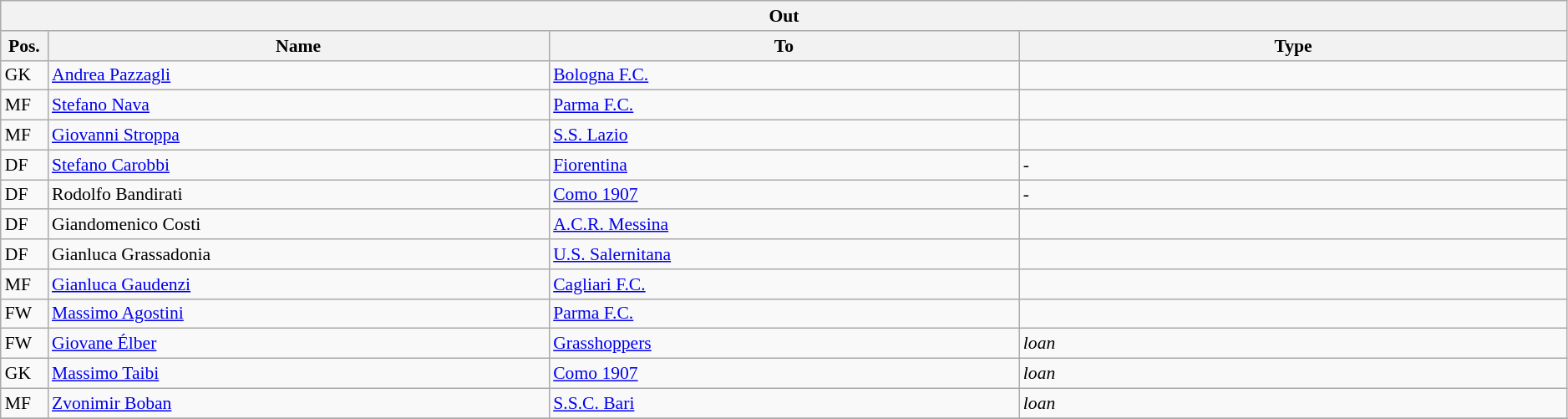<table class="wikitable" style="font-size:90%;width:99%;">
<tr>
<th colspan="4">Out</th>
</tr>
<tr>
<th width=3%>Pos.</th>
<th width=32%>Name</th>
<th width=30%>To</th>
<th width=35%>Type</th>
</tr>
<tr>
<td>GK</td>
<td><a href='#'>Andrea Pazzagli</a></td>
<td><a href='#'>Bologna F.C.</a></td>
<td></td>
</tr>
<tr>
<td>MF</td>
<td><a href='#'>Stefano Nava</a></td>
<td><a href='#'>Parma F.C.</a></td>
<td></td>
</tr>
<tr>
<td>MF</td>
<td><a href='#'>Giovanni Stroppa</a></td>
<td><a href='#'>S.S. Lazio</a></td>
<td></td>
</tr>
<tr>
<td>DF</td>
<td><a href='#'>Stefano Carobbi</a></td>
<td><a href='#'>Fiorentina</a></td>
<td>-</td>
</tr>
<tr>
<td>DF</td>
<td>Rodolfo Bandirati</td>
<td><a href='#'>Como 1907</a></td>
<td>-</td>
</tr>
<tr>
<td>DF</td>
<td>Giandomenico Costi</td>
<td><a href='#'>A.C.R. Messina</a></td>
<td></td>
</tr>
<tr>
<td>DF</td>
<td>Gianluca Grassadonia</td>
<td><a href='#'>U.S. Salernitana</a></td>
<td></td>
</tr>
<tr>
<td>MF</td>
<td><a href='#'>Gianluca Gaudenzi</a></td>
<td><a href='#'>Cagliari F.C.</a></td>
<td></td>
</tr>
<tr>
<td>FW</td>
<td><a href='#'>Massimo Agostini</a></td>
<td><a href='#'>Parma F.C.</a></td>
<td></td>
</tr>
<tr>
<td>FW</td>
<td><a href='#'>Giovane Élber</a></td>
<td><a href='#'>Grasshoppers</a></td>
<td><em>loan</em></td>
</tr>
<tr>
<td>GK</td>
<td><a href='#'>Massimo Taibi</a></td>
<td><a href='#'>Como 1907</a></td>
<td><em>loan</em></td>
</tr>
<tr>
<td>MF</td>
<td><a href='#'>Zvonimir Boban</a></td>
<td><a href='#'>S.S.C. Bari</a></td>
<td><em>loan</em></td>
</tr>
<tr>
</tr>
</table>
